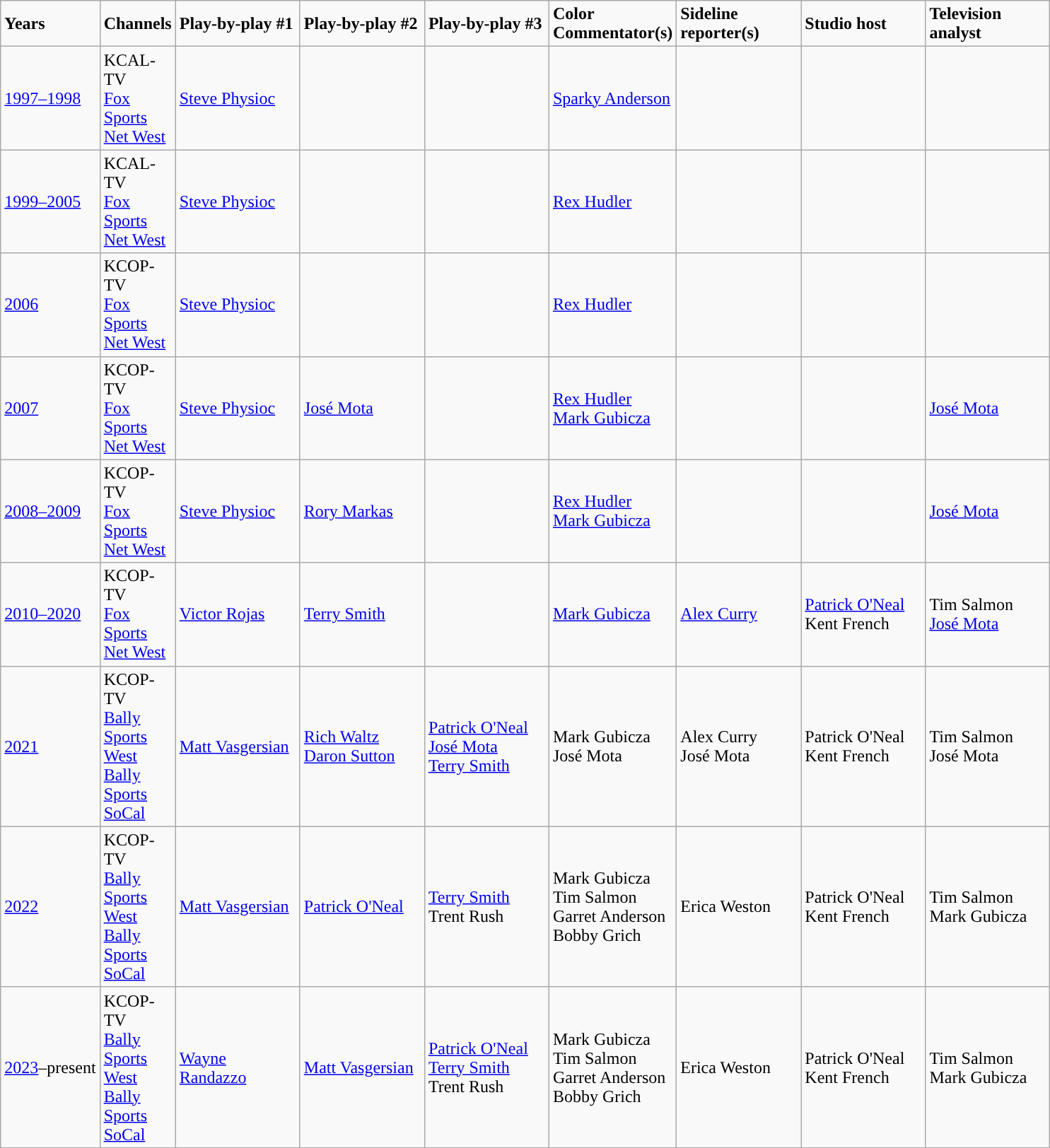<table class="wikitable">
<tr>
<td width="40"><strong>Years</strong></td>
<td width="40"><strong>Channels</strong></td>
<td width="110"><strong>Play-by-play #1</strong></td>
<td width="110"><strong>Play-by-play #2</strong></td>
<td width="110"><strong>Play-by-play #3</strong></td>
<td width="110"><strong>Color Commentator(s)</strong></td>
<td width="110"><strong>Sideline reporter(s)</strong></td>
<td width="110"><strong>Studio host</strong></td>
<td width="110"><strong>Television analyst</strong></td>
</tr>
<tr>
<td><a href='#'>1997–1998</a></td>
<td>KCAL-TV<br><a href='#'>Fox Sports Net West</a></td>
<td><a href='#'>Steve Physioc</a></td>
<td></td>
<td></td>
<td><a href='#'>Sparky Anderson</a></td>
<td></td>
<td></td>
<td></td>
</tr>
<tr>
<td><a href='#'>1999–2005</a></td>
<td>KCAL-TV<br><a href='#'>Fox Sports Net West</a></td>
<td><a href='#'>Steve Physioc</a></td>
<td></td>
<td></td>
<td><a href='#'>Rex Hudler</a></td>
<td></td>
<td></td>
<td></td>
</tr>
<tr>
<td><a href='#'>2006</a></td>
<td>KCOP-TV<br><a href='#'>Fox Sports Net West</a></td>
<td><a href='#'>Steve Physioc</a></td>
<td></td>
<td></td>
<td><a href='#'>Rex Hudler</a></td>
<td></td>
<td></td>
<td></td>
</tr>
<tr>
<td><a href='#'>2007</a></td>
<td>KCOP-TV<br><a href='#'>Fox Sports Net West</a></td>
<td><a href='#'>Steve Physioc</a></td>
<td><a href='#'>José Mota</a></td>
<td></td>
<td><a href='#'>Rex Hudler</a><br><a href='#'>Mark Gubicza</a></td>
<td></td>
<td></td>
<td><a href='#'>José Mota</a></td>
</tr>
<tr>
<td><a href='#'>2008–2009</a></td>
<td>KCOP-TV<br><a href='#'>Fox Sports Net West</a></td>
<td><a href='#'>Steve Physioc</a></td>
<td><a href='#'>Rory Markas</a></td>
<td></td>
<td><a href='#'>Rex Hudler</a><br><a href='#'>Mark Gubicza</a></td>
<td></td>
<td></td>
<td><a href='#'>José Mota</a></td>
</tr>
<tr>
<td><a href='#'>2010–2020</a></td>
<td>KCOP-TV<br><a href='#'>Fox Sports Net West</a></td>
<td><a href='#'>Victor Rojas</a></td>
<td><a href='#'>Terry Smith</a></td>
<td></td>
<td><a href='#'>Mark Gubicza</a></td>
<td><a href='#'>Alex Curry</a></td>
<td><a href='#'>Patrick O'Neal</a><br>Kent French</td>
<td>Tim Salmon<br><a href='#'>José Mota</a></td>
</tr>
<tr>
<td><a href='#'>2021</a></td>
<td>KCOP-TV<br><a href='#'>Bally Sports West</a><br><a href='#'>Bally Sports SoCal</a></td>
<td><a href='#'>Matt Vasgersian</a></td>
<td><a href='#'>Rich Waltz</a><br><a href='#'>Daron Sutton</a></td>
<td><a href='#'>Patrick O'Neal</a><br><a href='#'>José Mota</a><br><a href='#'>Terry Smith</a></td>
<td>Mark Gubicza<br>José Mota</td>
<td>Alex Curry<br>José Mota</td>
<td>Patrick O'Neal<br>Kent French</td>
<td>Tim Salmon<br>José Mota</td>
</tr>
<tr>
<td><a href='#'>2022</a></td>
<td>KCOP-TV<br><a href='#'>Bally Sports West</a><br><a href='#'>Bally Sports SoCal</a></td>
<td><a href='#'>Matt Vasgersian</a></td>
<td><a href='#'>Patrick O'Neal</a></td>
<td><a href='#'>Terry Smith</a><br>Trent Rush</td>
<td>Mark Gubicza<br>Tim Salmon<br>Garret Anderson<br>Bobby Grich</td>
<td>Erica Weston</td>
<td>Patrick O'Neal<br>Kent French</td>
<td>Tim Salmon<br>Mark Gubicza</td>
</tr>
<tr>
<td><a href='#'>2023</a>–present</td>
<td>KCOP-TV<br><a href='#'>Bally Sports West</a><br><a href='#'>Bally Sports SoCal</a></td>
<td><a href='#'>Wayne Randazzo</a></td>
<td><a href='#'>Matt Vasgersian</a></td>
<td><a href='#'>Patrick O'Neal</a><br><a href='#'>Terry Smith</a><br>Trent Rush</td>
<td>Mark Gubicza<br>Tim Salmon<br>Garret Anderson<br>Bobby Grich</td>
<td>Erica Weston</td>
<td>Patrick O'Neal<br>Kent French</td>
<td>Tim Salmon<br>Mark Gubicza</td>
</tr>
</table>
